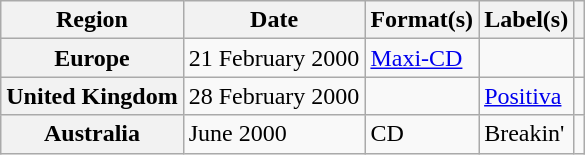<table class="wikitable plainrowheaders">
<tr>
<th scope="col">Region</th>
<th scope="col">Date</th>
<th scope="col">Format(s)</th>
<th scope="col">Label(s)</th>
<th scope="col"></th>
</tr>
<tr>
<th scope="row">Europe</th>
<td>21 February 2000</td>
<td><a href='#'>Maxi-CD</a></td>
<td></td>
<td></td>
</tr>
<tr>
<th scope="row">United Kingdom</th>
<td>28 February 2000</td>
<td></td>
<td><a href='#'>Positiva</a></td>
<td></td>
</tr>
<tr>
<th scope="row">Australia</th>
<td>June 2000</td>
<td>CD</td>
<td>Breakin'</td>
<td></td>
</tr>
</table>
